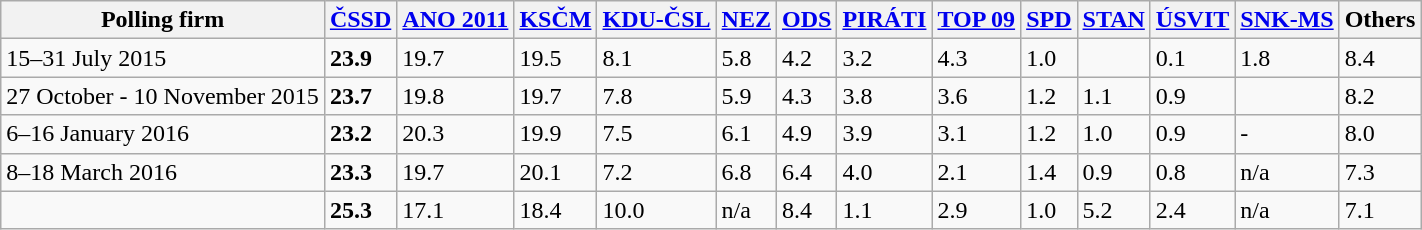<table class="wikitable">
<tr>
<th>Polling firm</th>
<th><a href='#'>ČSSD</a></th>
<th><a href='#'>ANO 2011</a></th>
<th><a href='#'>KSČM</a></th>
<th><a href='#'>KDU-ČSL</a></th>
<th><a href='#'>NEZ</a></th>
<th><a href='#'>ODS</a></th>
<th><a href='#'>PIRÁTI</a></th>
<th><a href='#'>TOP 09</a></th>
<th><a href='#'>SPD</a></th>
<th><a href='#'>STAN</a></th>
<th><a href='#'>ÚSVIT</a></th>
<th><a href='#'>SNK-MS</a></th>
<th>Others</th>
</tr>
<tr>
<td> 15–31 July 2015</td>
<td><strong>23.9</strong></td>
<td>19.7</td>
<td>19.5</td>
<td>8.1</td>
<td>5.8</td>
<td>4.2</td>
<td>3.2</td>
<td>4.3</td>
<td>1.0</td>
<td></td>
<td>0.1</td>
<td>1.8</td>
<td>8.4</td>
</tr>
<tr>
<td> 27  October - 10 November 2015</td>
<td><strong>23.7</strong></td>
<td>19.8</td>
<td>19.7</td>
<td>7.8</td>
<td>5.9</td>
<td>4.3</td>
<td>3.8</td>
<td>3.6</td>
<td>1.2</td>
<td>1.1</td>
<td>0.9</td>
<td></td>
<td>8.2</td>
</tr>
<tr>
<td> 6–16 January 2016</td>
<td><strong>23.2</strong></td>
<td>20.3</td>
<td>19.9</td>
<td>7.5</td>
<td>6.1</td>
<td>4.9</td>
<td>3.9</td>
<td>3.1</td>
<td>1.2</td>
<td>1.0</td>
<td>0.9</td>
<td>-</td>
<td>8.0</td>
</tr>
<tr>
<td> 8–18 March 2016</td>
<td><strong>23.3</strong></td>
<td>19.7</td>
<td>20.1</td>
<td>7.2</td>
<td>6.8</td>
<td>6.4</td>
<td>4.0</td>
<td>2.1</td>
<td>1.4</td>
<td>0.9</td>
<td>0.8</td>
<td>n/a</td>
<td>7.3</td>
</tr>
<tr>
<td></td>
<td><strong>25.3</strong></td>
<td>17.1</td>
<td>18.4</td>
<td>10.0</td>
<td>n/a</td>
<td>8.4</td>
<td>1.1</td>
<td>2.9</td>
<td>1.0</td>
<td>5.2</td>
<td>2.4</td>
<td>n/a</td>
<td>7.1</td>
</tr>
</table>
